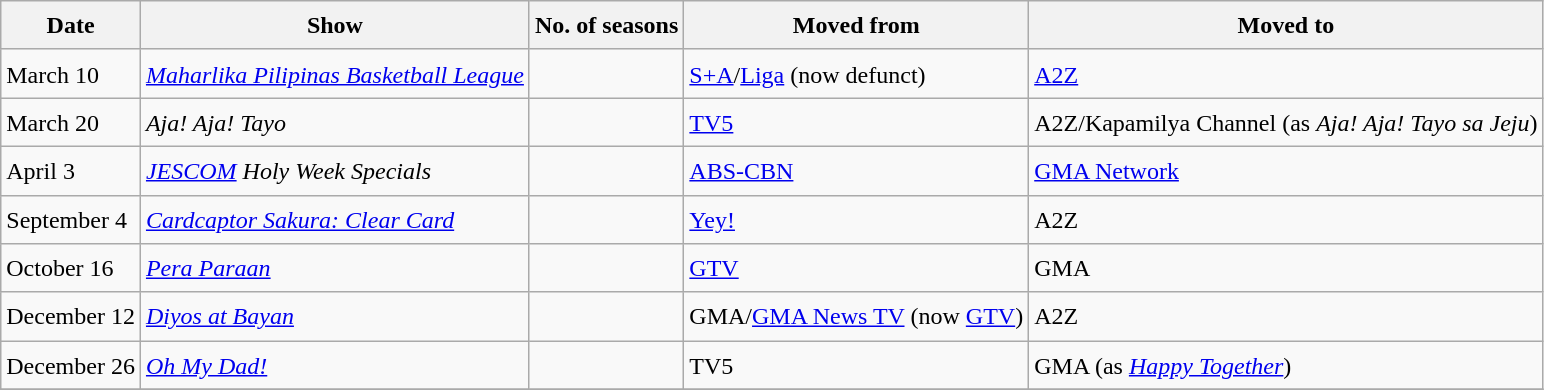<table class="wikitable" style="text-align:left; line-height:25px; width:auto;">
<tr>
<th>Date</th>
<th>Show</th>
<th>No. of seasons</th>
<th>Moved from</th>
<th>Moved to</th>
</tr>
<tr>
<td>March 10</td>
<td><em><a href='#'>Maharlika Pilipinas Basketball League</a></em></td>
<td></td>
<td><a href='#'>S+A</a>/<a href='#'>Liga</a> (now defunct)</td>
<td><a href='#'>A2Z</a></td>
</tr>
<tr>
<td>March 20</td>
<td><em>Aja! Aja! Tayo</em></td>
<td></td>
<td><a href='#'>TV5</a></td>
<td>A2Z/Kapamilya Channel (as <em>Aja! Aja! Tayo sa Jeju</em>)</td>
</tr>
<tr>
<td>April 3</td>
<td><em><a href='#'>JESCOM</a> Holy Week Specials</em></td>
<td></td>
<td><a href='#'>ABS-CBN</a></td>
<td><a href='#'>GMA Network</a></td>
</tr>
<tr>
<td>September 4</td>
<td><em><a href='#'>Cardcaptor Sakura: Clear Card</a></em></td>
<td></td>
<td><a href='#'>Yey!</a></td>
<td>A2Z</td>
</tr>
<tr>
<td>October 16</td>
<td><em><a href='#'>Pera Paraan</a></em></td>
<td></td>
<td><a href='#'>GTV</a></td>
<td>GMA</td>
</tr>
<tr>
<td>December 12</td>
<td><em><a href='#'>Diyos at Bayan</a></em></td>
<td></td>
<td>GMA/<a href='#'>GMA News TV</a> (now <a href='#'>GTV</a>)</td>
<td>A2Z</td>
</tr>
<tr>
<td>December 26</td>
<td><em><a href='#'>Oh My Dad!</a></em></td>
<td></td>
<td>TV5</td>
<td>GMA (as <em><a href='#'>Happy Together</a></em>)</td>
</tr>
<tr>
</tr>
</table>
